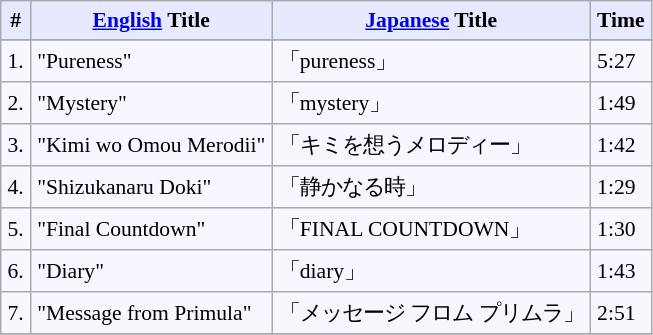<table border="" cellpadding="4"; cellspacing="0" style="border: 1px #aaaaaa solid; border-collapse: collapse; padding: 0.2em; margin: 1em 1em 1em 0; background: #f7f8ff; font-size:0.9em">
<tr valign="middle" bgcolor="#e6e9ff">
<th rowspan="1">#</th>
<th rowspan="1"><a href='#'>English</a> Title</th>
<th colspan="1"><a href='#'>Japanese</a> Title</th>
<th rowspan="1">Time</th>
</tr>
<tr bgcolor="#e6e9ff">
</tr>
<tr>
<td>1.</td>
<td>"Pureness"</td>
<td>「pureness」</td>
<td>5:27</td>
</tr>
<tr>
<td>2.</td>
<td>"Mystery"</td>
<td>「mystery」</td>
<td>1:49</td>
</tr>
<tr>
<td>3.</td>
<td>"Kimi wo Omou Merodii"</td>
<td>「キミを想うメロディー」</td>
<td>1:42</td>
</tr>
<tr>
<td>4.</td>
<td>"Shizukanaru Doki"</td>
<td>「静かなる時」</td>
<td>1:29</td>
</tr>
<tr>
<td>5.</td>
<td>"Final Countdown"</td>
<td>「FINAL COUNTDOWN」</td>
<td>1:30</td>
</tr>
<tr>
<td>6.</td>
<td>"Diary"</td>
<td>「diary」</td>
<td>1:43</td>
</tr>
<tr>
<td>7.</td>
<td>"Message from Primula"</td>
<td>「メッセージ フロム プリムラ」</td>
<td>2:51</td>
</tr>
<tr>
</tr>
</table>
